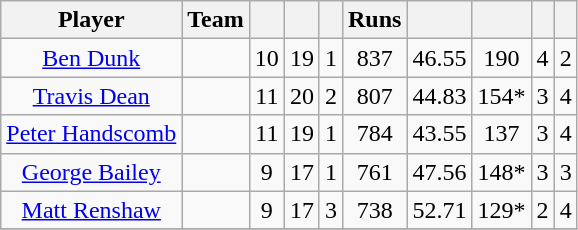<table class="wikitable sortable" style="text-align:center">
<tr>
<th class="unsortable">Player</th>
<th>Team</th>
<th></th>
<th></th>
<th></th>
<th>Runs</th>
<th></th>
<th></th>
<th></th>
<th></th>
</tr>
<tr>
<td><a href='#'>Ben Dunk</a></td>
<td></td>
<td>10</td>
<td>19</td>
<td>1</td>
<td>837</td>
<td>46.55</td>
<td>190</td>
<td>4</td>
<td>2</td>
</tr>
<tr>
<td><a href='#'>Travis Dean</a></td>
<td></td>
<td>11</td>
<td>20</td>
<td>2</td>
<td>807</td>
<td>44.83</td>
<td>154*</td>
<td>3</td>
<td>4</td>
</tr>
<tr>
<td><a href='#'>Peter Handscomb</a></td>
<td></td>
<td>11</td>
<td>19</td>
<td>1</td>
<td>784</td>
<td>43.55</td>
<td>137</td>
<td>3</td>
<td>4</td>
</tr>
<tr>
<td><a href='#'>George Bailey</a></td>
<td></td>
<td>9</td>
<td>17</td>
<td>1</td>
<td>761</td>
<td>47.56</td>
<td>148*</td>
<td>3</td>
<td>3</td>
</tr>
<tr>
<td><a href='#'>Matt Renshaw</a></td>
<td></td>
<td>9</td>
<td>17</td>
<td>3</td>
<td>738</td>
<td>52.71</td>
<td>129*</td>
<td>2</td>
<td>4</td>
</tr>
<tr>
</tr>
</table>
